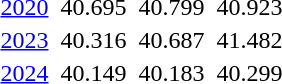<table>
<tr>
<td><a href='#'>2020</a></td>
<td></td>
<td>40.695</td>
<td></td>
<td>40.799</td>
<td></td>
<td>40.923</td>
</tr>
<tr>
<td><a href='#'>2023</a></td>
<td></td>
<td>40.316</td>
<td></td>
<td>40.687</td>
<td></td>
<td>41.482</td>
</tr>
<tr>
<td><a href='#'>2024</a></td>
<td></td>
<td>40.149</td>
<td></td>
<td>40.183</td>
<td></td>
<td>40.299</td>
</tr>
</table>
